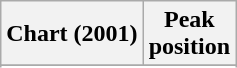<table class="wikitable sortable plainrowheaders" style="text-align:center">
<tr>
<th scope="col">Chart (2001)</th>
<th scope="col">Peak<br> position</th>
</tr>
<tr>
</tr>
<tr>
</tr>
</table>
